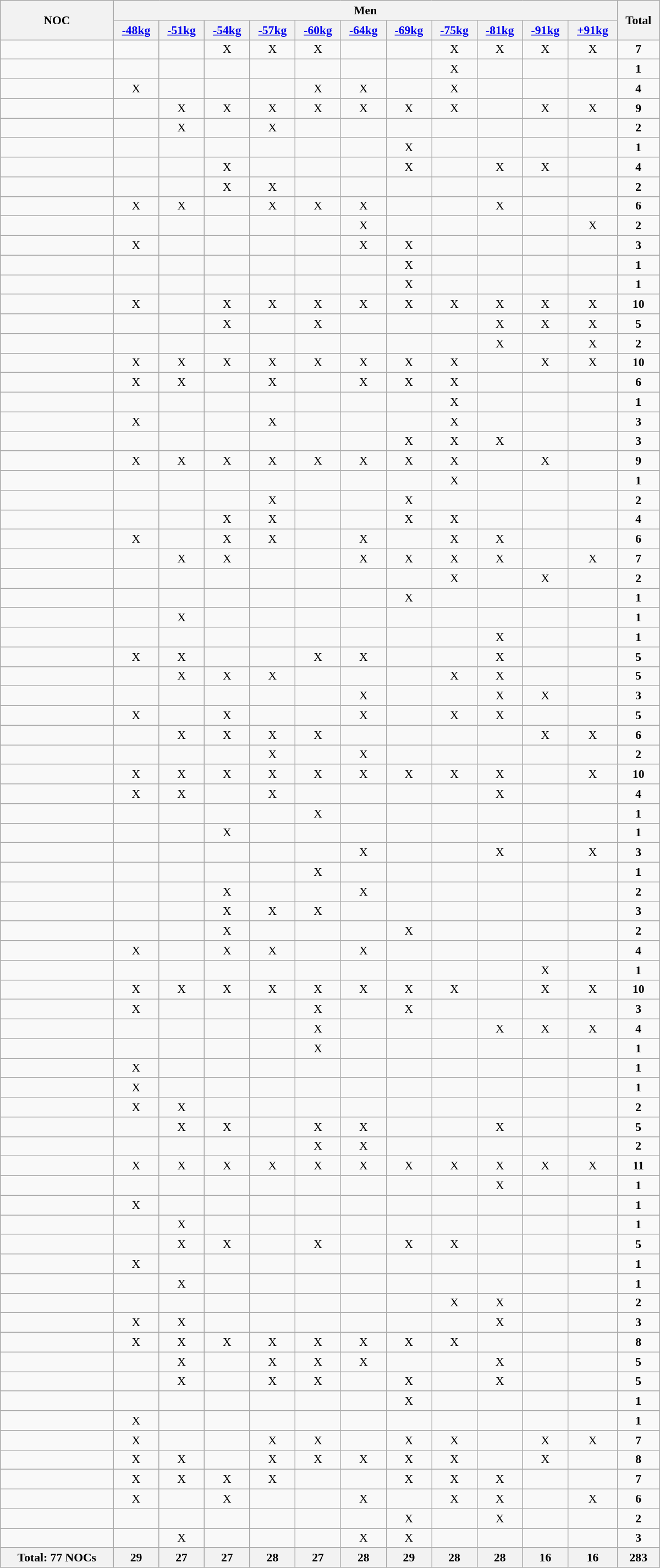<table class="wikitable" width=800 style="text-align:center; font-size:90%">
<tr>
<th rowspan="2" align="left">NOC</th>
<th colspan="11">Men</th>
<th rowspan="2">Total</th>
</tr>
<tr>
<th><a href='#'>-48kg</a></th>
<th><a href='#'>-51kg</a></th>
<th><a href='#'>-54kg</a></th>
<th><a href='#'>-57kg</a></th>
<th><a href='#'>-60kg</a></th>
<th><a href='#'>-64kg</a></th>
<th><a href='#'>-69kg</a></th>
<th><a href='#'>-75kg</a></th>
<th><a href='#'>-81kg</a></th>
<th><a href='#'>-91kg</a></th>
<th><a href='#'>+91kg</a></th>
</tr>
<tr>
<td align="left"></td>
<td></td>
<td></td>
<td>X</td>
<td>X</td>
<td>X</td>
<td></td>
<td></td>
<td>X</td>
<td>X</td>
<td>X</td>
<td>X</td>
<td><strong>7</strong></td>
</tr>
<tr>
<td align="left"></td>
<td></td>
<td></td>
<td></td>
<td></td>
<td></td>
<td></td>
<td></td>
<td>X</td>
<td></td>
<td></td>
<td></td>
<td><strong>1</strong></td>
</tr>
<tr>
<td align="left"></td>
<td>X</td>
<td></td>
<td></td>
<td></td>
<td>X</td>
<td>X</td>
<td></td>
<td>X</td>
<td></td>
<td></td>
<td></td>
<td><strong>4</strong></td>
</tr>
<tr>
<td align="left"></td>
<td></td>
<td>X</td>
<td>X</td>
<td>X</td>
<td>X</td>
<td>X</td>
<td>X</td>
<td>X</td>
<td></td>
<td>X</td>
<td>X</td>
<td><strong>9</strong></td>
</tr>
<tr>
<td align="left"></td>
<td></td>
<td>X</td>
<td></td>
<td>X</td>
<td></td>
<td></td>
<td></td>
<td></td>
<td></td>
<td></td>
<td></td>
<td><strong>2</strong></td>
</tr>
<tr>
<td align="left"></td>
<td></td>
<td></td>
<td></td>
<td></td>
<td></td>
<td></td>
<td>X</td>
<td></td>
<td></td>
<td></td>
<td></td>
<td><strong>1</strong></td>
</tr>
<tr>
<td align="left"></td>
<td></td>
<td></td>
<td>X</td>
<td></td>
<td></td>
<td></td>
<td>X</td>
<td></td>
<td>X</td>
<td>X</td>
<td></td>
<td><strong>4</strong></td>
</tr>
<tr>
<td align="left"></td>
<td></td>
<td></td>
<td>X</td>
<td>X</td>
<td></td>
<td></td>
<td></td>
<td></td>
<td></td>
<td></td>
<td></td>
<td><strong>2</strong></td>
</tr>
<tr>
<td align="left"></td>
<td>X</td>
<td>X</td>
<td></td>
<td>X</td>
<td>X</td>
<td>X</td>
<td></td>
<td></td>
<td>X</td>
<td></td>
<td></td>
<td><strong>6</strong></td>
</tr>
<tr>
<td align="left"></td>
<td></td>
<td></td>
<td></td>
<td></td>
<td></td>
<td>X</td>
<td></td>
<td></td>
<td></td>
<td></td>
<td>X</td>
<td><strong>2</strong></td>
</tr>
<tr>
<td align="left"></td>
<td>X</td>
<td></td>
<td></td>
<td></td>
<td></td>
<td>X</td>
<td>X</td>
<td></td>
<td></td>
<td></td>
<td></td>
<td><strong>3</strong></td>
</tr>
<tr>
<td align="left"></td>
<td></td>
<td></td>
<td></td>
<td></td>
<td></td>
<td></td>
<td>X</td>
<td></td>
<td></td>
<td></td>
<td></td>
<td><strong>1</strong></td>
</tr>
<tr>
<td align="left"></td>
<td></td>
<td></td>
<td></td>
<td></td>
<td></td>
<td></td>
<td>X</td>
<td></td>
<td></td>
<td></td>
<td></td>
<td><strong>1</strong></td>
</tr>
<tr>
<td align="left"></td>
<td>X</td>
<td></td>
<td>X</td>
<td>X</td>
<td>X</td>
<td>X</td>
<td>X</td>
<td>X</td>
<td>X</td>
<td>X</td>
<td>X</td>
<td><strong>10</strong></td>
</tr>
<tr>
<td align="left"></td>
<td></td>
<td></td>
<td>X</td>
<td></td>
<td>X</td>
<td></td>
<td></td>
<td></td>
<td>X</td>
<td>X</td>
<td>X</td>
<td><strong>5</strong></td>
</tr>
<tr>
<td align="left"></td>
<td></td>
<td></td>
<td></td>
<td></td>
<td></td>
<td></td>
<td></td>
<td></td>
<td>X</td>
<td></td>
<td>X</td>
<td><strong>2</strong></td>
</tr>
<tr>
<td align="left"></td>
<td>X</td>
<td>X</td>
<td>X</td>
<td>X</td>
<td>X</td>
<td>X</td>
<td>X</td>
<td>X</td>
<td></td>
<td>X</td>
<td>X</td>
<td><strong>10</strong></td>
</tr>
<tr>
<td align="left"></td>
<td>X</td>
<td>X</td>
<td></td>
<td>X</td>
<td></td>
<td>X</td>
<td>X</td>
<td>X</td>
<td></td>
<td></td>
<td></td>
<td><strong>6</strong></td>
</tr>
<tr>
<td align="left"></td>
<td></td>
<td></td>
<td></td>
<td></td>
<td></td>
<td></td>
<td></td>
<td>X</td>
<td></td>
<td></td>
<td></td>
<td><strong>1</strong></td>
</tr>
<tr>
<td align="left"></td>
<td>X</td>
<td></td>
<td></td>
<td>X</td>
<td></td>
<td></td>
<td></td>
<td>X</td>
<td></td>
<td></td>
<td></td>
<td><strong>3</strong></td>
</tr>
<tr>
<td align="left"></td>
<td></td>
<td></td>
<td></td>
<td></td>
<td></td>
<td></td>
<td>X</td>
<td>X</td>
<td>X</td>
<td></td>
<td></td>
<td><strong>3</strong></td>
</tr>
<tr>
<td align="left"></td>
<td>X</td>
<td>X</td>
<td>X</td>
<td>X</td>
<td>X</td>
<td>X</td>
<td>X</td>
<td>X</td>
<td></td>
<td>X</td>
<td></td>
<td><strong>9</strong></td>
</tr>
<tr>
<td align="left"></td>
<td></td>
<td></td>
<td></td>
<td></td>
<td></td>
<td></td>
<td></td>
<td>X</td>
<td></td>
<td></td>
<td></td>
<td><strong>1</strong></td>
</tr>
<tr>
<td align="left"></td>
<td></td>
<td></td>
<td></td>
<td>X</td>
<td></td>
<td></td>
<td>X</td>
<td></td>
<td></td>
<td></td>
<td></td>
<td><strong>2</strong></td>
</tr>
<tr>
<td align="left"></td>
<td></td>
<td></td>
<td>X</td>
<td>X</td>
<td></td>
<td></td>
<td>X</td>
<td>X</td>
<td></td>
<td></td>
<td></td>
<td><strong>4</strong></td>
</tr>
<tr>
<td align="left"></td>
<td>X</td>
<td></td>
<td>X</td>
<td>X</td>
<td></td>
<td>X</td>
<td></td>
<td>X</td>
<td>X</td>
<td></td>
<td></td>
<td><strong>6</strong></td>
</tr>
<tr>
<td align="left"></td>
<td></td>
<td>X</td>
<td>X</td>
<td></td>
<td></td>
<td>X</td>
<td>X</td>
<td>X</td>
<td>X</td>
<td></td>
<td>X</td>
<td><strong>7</strong></td>
</tr>
<tr>
<td align="left"></td>
<td></td>
<td></td>
<td></td>
<td></td>
<td></td>
<td></td>
<td></td>
<td>X</td>
<td></td>
<td>X</td>
<td></td>
<td><strong>2</strong></td>
</tr>
<tr>
<td align="left"></td>
<td></td>
<td></td>
<td></td>
<td></td>
<td></td>
<td></td>
<td>X</td>
<td></td>
<td></td>
<td></td>
<td></td>
<td><strong>1</strong></td>
</tr>
<tr>
<td align="left"></td>
<td></td>
<td>X</td>
<td></td>
<td></td>
<td></td>
<td></td>
<td></td>
<td></td>
<td></td>
<td></td>
<td></td>
<td><strong>1</strong></td>
</tr>
<tr>
<td align="left"></td>
<td></td>
<td></td>
<td></td>
<td></td>
<td></td>
<td></td>
<td></td>
<td></td>
<td>X</td>
<td></td>
<td></td>
<td><strong>1</strong></td>
</tr>
<tr>
<td align="left"></td>
<td>X</td>
<td>X</td>
<td></td>
<td></td>
<td>X</td>
<td>X</td>
<td></td>
<td></td>
<td>X</td>
<td></td>
<td></td>
<td><strong>5</strong></td>
</tr>
<tr>
<td align="left"></td>
<td></td>
<td>X</td>
<td>X</td>
<td>X</td>
<td></td>
<td></td>
<td></td>
<td>X</td>
<td>X</td>
<td></td>
<td></td>
<td><strong>5</strong></td>
</tr>
<tr>
<td align="left"></td>
<td></td>
<td></td>
<td></td>
<td></td>
<td></td>
<td>X</td>
<td></td>
<td></td>
<td>X</td>
<td>X</td>
<td></td>
<td><strong>3</strong></td>
</tr>
<tr>
<td align="left"></td>
<td>X</td>
<td></td>
<td>X</td>
<td></td>
<td></td>
<td>X</td>
<td></td>
<td>X</td>
<td>X</td>
<td></td>
<td></td>
<td><strong>5</strong></td>
</tr>
<tr>
<td align="left"></td>
<td></td>
<td>X</td>
<td>X</td>
<td>X</td>
<td>X</td>
<td></td>
<td></td>
<td></td>
<td></td>
<td>X</td>
<td>X</td>
<td><strong>6</strong></td>
</tr>
<tr>
<td align="left"></td>
<td></td>
<td></td>
<td></td>
<td>X</td>
<td></td>
<td>X</td>
<td></td>
<td></td>
<td></td>
<td></td>
<td></td>
<td><strong>2</strong></td>
</tr>
<tr>
<td align="left"></td>
<td>X</td>
<td>X</td>
<td>X</td>
<td>X</td>
<td>X</td>
<td>X</td>
<td>X</td>
<td>X</td>
<td>X</td>
<td></td>
<td>X</td>
<td><strong>10</strong></td>
</tr>
<tr>
<td align="left"></td>
<td>X</td>
<td>X</td>
<td></td>
<td>X</td>
<td></td>
<td></td>
<td></td>
<td></td>
<td>X</td>
<td></td>
<td></td>
<td><strong>4</strong></td>
</tr>
<tr>
<td align="left"></td>
<td></td>
<td></td>
<td></td>
<td></td>
<td>X</td>
<td></td>
<td></td>
<td></td>
<td></td>
<td></td>
<td></td>
<td><strong>1</strong></td>
</tr>
<tr>
<td align="left"></td>
<td></td>
<td></td>
<td>X</td>
<td></td>
<td></td>
<td></td>
<td></td>
<td></td>
<td></td>
<td></td>
<td></td>
<td><strong>1</strong></td>
</tr>
<tr>
<td align="left"></td>
<td></td>
<td></td>
<td></td>
<td></td>
<td></td>
<td>X</td>
<td></td>
<td></td>
<td>X</td>
<td></td>
<td>X</td>
<td><strong>3</strong></td>
</tr>
<tr>
<td align="left"></td>
<td></td>
<td></td>
<td></td>
<td></td>
<td>X</td>
<td></td>
<td></td>
<td></td>
<td></td>
<td></td>
<td></td>
<td><strong>1</strong></td>
</tr>
<tr>
<td align="left"></td>
<td></td>
<td></td>
<td>X</td>
<td></td>
<td></td>
<td>X</td>
<td></td>
<td></td>
<td></td>
<td></td>
<td></td>
<td><strong>2</strong></td>
</tr>
<tr>
<td align="left"></td>
<td></td>
<td></td>
<td>X</td>
<td>X</td>
<td>X</td>
<td></td>
<td></td>
<td></td>
<td></td>
<td></td>
<td></td>
<td><strong>3</strong></td>
</tr>
<tr>
<td align="left"></td>
<td></td>
<td></td>
<td>X</td>
<td></td>
<td></td>
<td></td>
<td>X</td>
<td></td>
<td></td>
<td></td>
<td></td>
<td><strong>2</strong></td>
</tr>
<tr>
<td align="left"></td>
<td>X</td>
<td></td>
<td>X</td>
<td>X</td>
<td></td>
<td>X</td>
<td></td>
<td></td>
<td></td>
<td></td>
<td></td>
<td><strong>4</strong></td>
</tr>
<tr>
<td align="left"></td>
<td></td>
<td></td>
<td></td>
<td></td>
<td></td>
<td></td>
<td></td>
<td></td>
<td></td>
<td>X</td>
<td></td>
<td><strong>1</strong></td>
</tr>
<tr>
<td align="left"></td>
<td>X</td>
<td>X</td>
<td>X</td>
<td>X</td>
<td>X</td>
<td>X</td>
<td>X</td>
<td>X</td>
<td></td>
<td>X</td>
<td>X</td>
<td><strong>10</strong></td>
</tr>
<tr>
<td align="left"></td>
<td>X</td>
<td></td>
<td></td>
<td></td>
<td>X</td>
<td></td>
<td>X</td>
<td></td>
<td></td>
<td></td>
<td></td>
<td><strong>3</strong></td>
</tr>
<tr>
<td align="left"></td>
<td></td>
<td></td>
<td></td>
<td></td>
<td>X</td>
<td></td>
<td></td>
<td></td>
<td>X</td>
<td>X</td>
<td>X</td>
<td><strong>4</strong></td>
</tr>
<tr>
<td align="left"></td>
<td></td>
<td></td>
<td></td>
<td></td>
<td>X</td>
<td></td>
<td></td>
<td></td>
<td></td>
<td></td>
<td></td>
<td><strong>1</strong></td>
</tr>
<tr>
<td align="left"></td>
<td>X</td>
<td></td>
<td></td>
<td></td>
<td></td>
<td></td>
<td></td>
<td></td>
<td></td>
<td></td>
<td></td>
<td><strong>1</strong></td>
</tr>
<tr>
<td align="left"></td>
<td>X</td>
<td></td>
<td></td>
<td></td>
<td></td>
<td></td>
<td></td>
<td></td>
<td></td>
<td></td>
<td></td>
<td><strong>1</strong></td>
</tr>
<tr>
<td align="left"></td>
<td>X</td>
<td>X</td>
<td></td>
<td></td>
<td></td>
<td></td>
<td></td>
<td></td>
<td></td>
<td></td>
<td></td>
<td><strong>2</strong></td>
</tr>
<tr>
<td align="left"></td>
<td></td>
<td>X</td>
<td>X</td>
<td></td>
<td>X</td>
<td>X</td>
<td></td>
<td></td>
<td>X</td>
<td></td>
<td></td>
<td><strong>5</strong></td>
</tr>
<tr>
<td align="left"></td>
<td></td>
<td></td>
<td></td>
<td></td>
<td>X</td>
<td>X</td>
<td></td>
<td></td>
<td></td>
<td></td>
<td></td>
<td><strong>2</strong></td>
</tr>
<tr>
<td align="left"></td>
<td>X</td>
<td>X</td>
<td>X</td>
<td>X</td>
<td>X</td>
<td>X</td>
<td>X</td>
<td>X</td>
<td>X</td>
<td>X</td>
<td>X</td>
<td><strong>11</strong></td>
</tr>
<tr>
<td align="left"></td>
<td></td>
<td></td>
<td></td>
<td></td>
<td></td>
<td></td>
<td></td>
<td></td>
<td>X</td>
<td></td>
<td></td>
<td><strong>1</strong></td>
</tr>
<tr>
<td align="left"></td>
<td>X</td>
<td></td>
<td></td>
<td></td>
<td></td>
<td></td>
<td></td>
<td></td>
<td></td>
<td></td>
<td></td>
<td><strong>1</strong></td>
</tr>
<tr>
<td align="left"></td>
<td></td>
<td>X</td>
<td></td>
<td></td>
<td></td>
<td></td>
<td></td>
<td></td>
<td></td>
<td></td>
<td></td>
<td><strong>1</strong></td>
</tr>
<tr>
<td align="left"></td>
<td></td>
<td>X</td>
<td>X</td>
<td></td>
<td>X</td>
<td></td>
<td>X</td>
<td>X</td>
<td></td>
<td></td>
<td></td>
<td><strong>5</strong></td>
</tr>
<tr>
<td align="left"></td>
<td>X</td>
<td></td>
<td></td>
<td></td>
<td></td>
<td></td>
<td></td>
<td></td>
<td></td>
<td></td>
<td></td>
<td><strong>1</strong></td>
</tr>
<tr>
<td align="left"></td>
<td></td>
<td>X</td>
<td></td>
<td></td>
<td></td>
<td></td>
<td></td>
<td></td>
<td></td>
<td></td>
<td></td>
<td><strong>1</strong></td>
</tr>
<tr>
<td align="left"></td>
<td></td>
<td></td>
<td></td>
<td></td>
<td></td>
<td></td>
<td></td>
<td>X</td>
<td>X</td>
<td></td>
<td></td>
<td><strong>2</strong></td>
</tr>
<tr>
<td align="left"></td>
<td>X</td>
<td>X</td>
<td></td>
<td></td>
<td></td>
<td></td>
<td></td>
<td></td>
<td>X</td>
<td></td>
<td></td>
<td><strong>3</strong></td>
</tr>
<tr>
<td align="left"></td>
<td>X</td>
<td>X</td>
<td>X</td>
<td>X</td>
<td>X</td>
<td>X</td>
<td>X</td>
<td>X</td>
<td></td>
<td></td>
<td></td>
<td><strong>8</strong></td>
</tr>
<tr>
<td align="left"></td>
<td></td>
<td>X</td>
<td></td>
<td>X</td>
<td>X</td>
<td>X</td>
<td></td>
<td></td>
<td>X</td>
<td></td>
<td></td>
<td><strong>5</strong></td>
</tr>
<tr>
<td align="left"></td>
<td></td>
<td>X</td>
<td></td>
<td>X</td>
<td>X</td>
<td></td>
<td>X</td>
<td></td>
<td>X</td>
<td></td>
<td></td>
<td><strong>5</strong></td>
</tr>
<tr>
<td align="left"></td>
<td></td>
<td></td>
<td></td>
<td></td>
<td></td>
<td></td>
<td>X</td>
<td></td>
<td></td>
<td></td>
<td></td>
<td><strong>1</strong></td>
</tr>
<tr>
<td align="left"></td>
<td>X</td>
<td></td>
<td></td>
<td></td>
<td></td>
<td></td>
<td></td>
<td></td>
<td></td>
<td></td>
<td></td>
<td><strong>1</strong></td>
</tr>
<tr>
<td align="left"></td>
<td>X</td>
<td></td>
<td></td>
<td>X</td>
<td>X</td>
<td></td>
<td>X</td>
<td>X</td>
<td></td>
<td>X</td>
<td>X</td>
<td><strong>7</strong></td>
</tr>
<tr>
<td align="left"></td>
<td>X</td>
<td>X</td>
<td></td>
<td>X</td>
<td>X</td>
<td>X</td>
<td>X</td>
<td>X</td>
<td></td>
<td>X</td>
<td></td>
<td><strong>8</strong></td>
</tr>
<tr>
<td align="left"></td>
<td>X</td>
<td>X</td>
<td>X</td>
<td>X</td>
<td></td>
<td></td>
<td>X</td>
<td>X</td>
<td>X</td>
<td></td>
<td></td>
<td><strong>7</strong></td>
</tr>
<tr>
<td align="left"></td>
<td>X</td>
<td></td>
<td>X</td>
<td></td>
<td></td>
<td>X</td>
<td></td>
<td>X</td>
<td>X</td>
<td></td>
<td>X</td>
<td><strong>6</strong></td>
</tr>
<tr>
<td align="left"></td>
<td></td>
<td></td>
<td></td>
<td></td>
<td></td>
<td></td>
<td>X</td>
<td></td>
<td>X</td>
<td></td>
<td></td>
<td><strong>2</strong></td>
</tr>
<tr>
<td align="left"></td>
<td></td>
<td>X</td>
<td></td>
<td></td>
<td></td>
<td>X</td>
<td>X</td>
<td></td>
<td></td>
<td></td>
<td></td>
<td><strong>3</strong></td>
</tr>
<tr>
<th>Total: 77 NOCs</th>
<th>29</th>
<th>27</th>
<th>27</th>
<th>28</th>
<th>27</th>
<th>28</th>
<th>29</th>
<th>28</th>
<th>28</th>
<th>16</th>
<th>16</th>
<th>283</th>
</tr>
</table>
